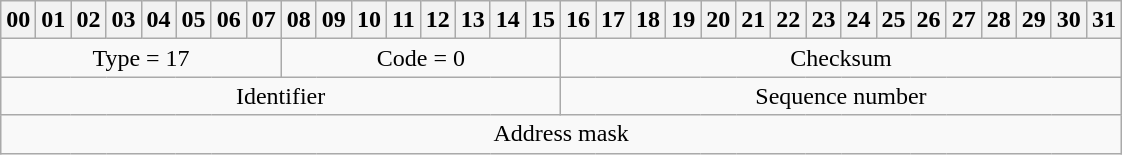<table class="wikitable">
<tr>
<th>00</th>
<th>01</th>
<th>02</th>
<th>03</th>
<th>04</th>
<th>05</th>
<th>06</th>
<th>07</th>
<th>08</th>
<th>09</th>
<th>10</th>
<th>11</th>
<th>12</th>
<th>13</th>
<th>14</th>
<th>15</th>
<th>16</th>
<th>17</th>
<th>18</th>
<th>19</th>
<th>20</th>
<th>21</th>
<th>22</th>
<th>23</th>
<th>24</th>
<th>25</th>
<th>26</th>
<th>27</th>
<th>28</th>
<th>29</th>
<th>30</th>
<th>31</th>
</tr>
<tr style="text-align:center;">
<td colspan="8">Type = 17</td>
<td colspan="8">Code = 0</td>
<td colspan="16">Checksum</td>
</tr>
<tr style="text-align:center;">
<td colspan="16">Identifier</td>
<td colspan="16">Sequence number</td>
</tr>
<tr>
<td colspan="32" style="text-align:center;">Address mask</td>
</tr>
</table>
